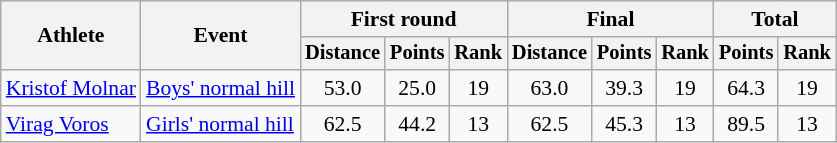<table class="wikitable" style="font-size:90%">
<tr>
<th rowspan=2>Athlete</th>
<th rowspan=2>Event</th>
<th colspan=3>First round</th>
<th colspan=3>Final</th>
<th colspan=2>Total</th>
</tr>
<tr style="font-size:95%">
<th>Distance</th>
<th>Points</th>
<th>Rank</th>
<th>Distance</th>
<th>Points</th>
<th>Rank</th>
<th>Points</th>
<th>Rank</th>
</tr>
<tr align=center>
<td align=left><a href='#'>Kristof Molnar</a></td>
<td align=left><a href='#'>Boys' normal hill</a></td>
<td>53.0</td>
<td>25.0</td>
<td>19</td>
<td>63.0</td>
<td>39.3</td>
<td>19</td>
<td>64.3</td>
<td>19</td>
</tr>
<tr align=center>
<td align=left><a href='#'>Virag Voros</a></td>
<td align=left><a href='#'>Girls' normal hill</a></td>
<td>62.5</td>
<td>44.2</td>
<td>13</td>
<td>62.5</td>
<td>45.3</td>
<td>13</td>
<td>89.5</td>
<td>13</td>
</tr>
</table>
